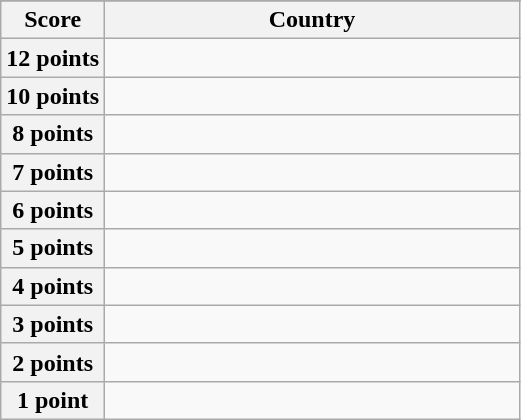<table class="wikitable">
<tr>
</tr>
<tr>
<th scope="col" width="20%">Score</th>
<th scope="col">Country</th>
</tr>
<tr>
<th scope="row">12 points</th>
<td></td>
</tr>
<tr>
<th scope="row">10 points</th>
<td></td>
</tr>
<tr>
<th scope="row">8 points</th>
<td></td>
</tr>
<tr>
<th scope="row">7 points</th>
<td></td>
</tr>
<tr>
<th scope="row">6 points</th>
<td></td>
</tr>
<tr>
<th scope="row">5 points</th>
<td></td>
</tr>
<tr>
<th scope="row">4 points</th>
<td></td>
</tr>
<tr>
<th scope="row">3 points</th>
<td></td>
</tr>
<tr>
<th scope="row">2 points</th>
<td></td>
</tr>
<tr>
<th scope="row">1 point</th>
<td></td>
</tr>
</table>
